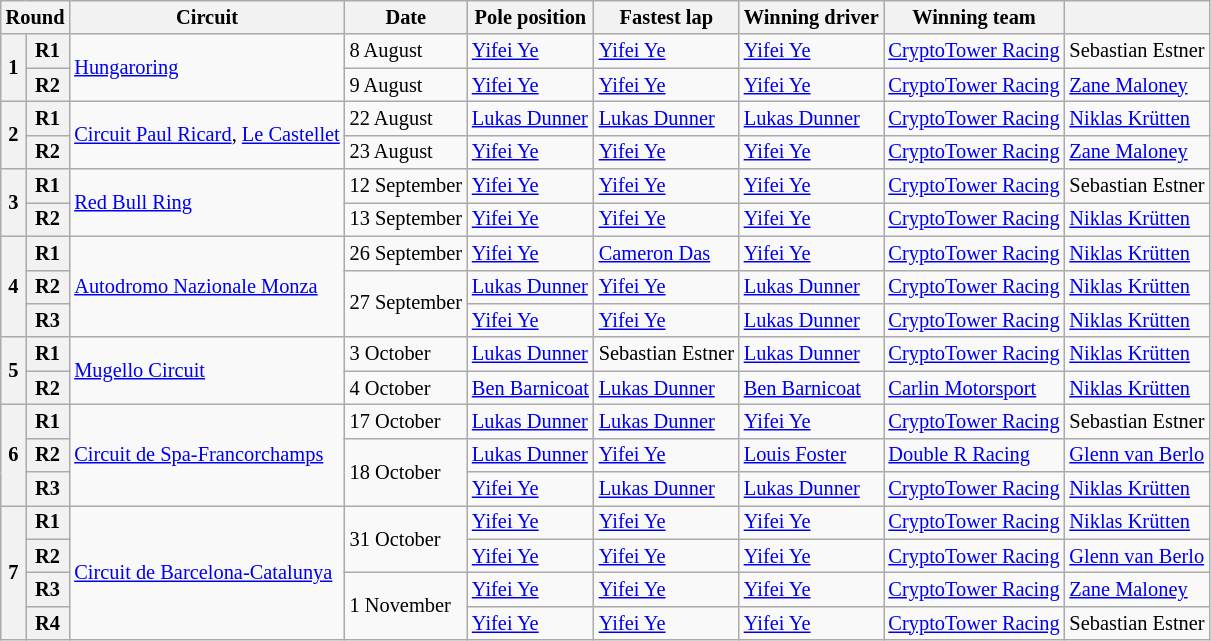<table class="wikitable" style="font-size: 85%;">
<tr>
<th colspan=2>Round</th>
<th>Circuit</th>
<th>Date</th>
<th>Pole position</th>
<th>Fastest lap</th>
<th>Winning driver</th>
<th>Winning team</th>
<th></th>
</tr>
<tr>
<th rowspan=2>1</th>
<th>R1</th>
<td rowspan=2> <a href='#'>Hungaroring</a></td>
<td>8 August</td>
<td> <a href='#'>Yifei Ye</a></td>
<td> <a href='#'>Yifei Ye</a></td>
<td> <a href='#'>Yifei Ye</a></td>
<td nowrap> <a href='#'>CryptoTower Racing</a></td>
<td nowrap> Sebastian Estner</td>
</tr>
<tr>
<th>R2</th>
<td>9 August</td>
<td> <a href='#'>Yifei Ye</a></td>
<td> <a href='#'>Yifei Ye</a></td>
<td> <a href='#'>Yifei Ye</a></td>
<td> <a href='#'>CryptoTower Racing</a></td>
<td> <a href='#'>Zane Maloney</a></td>
</tr>
<tr>
<th rowspan=2>2</th>
<th>R1</th>
<td rowspan=2 nowrap> <a href='#'>Circuit Paul Ricard</a>, <a href='#'>Le Castellet</a></td>
<td>22 August</td>
<td nowrap> <a href='#'>Lukas Dunner</a></td>
<td nowrap> <a href='#'>Lukas Dunner</a></td>
<td nowrap> <a href='#'>Lukas Dunner</a></td>
<td> <a href='#'>CryptoTower Racing</a></td>
<td> <a href='#'>Niklas Krütten</a></td>
</tr>
<tr>
<th>R2</th>
<td>23 August</td>
<td> <a href='#'>Yifei Ye</a></td>
<td> <a href='#'>Yifei Ye</a></td>
<td> <a href='#'>Yifei Ye</a></td>
<td> <a href='#'>CryptoTower Racing</a></td>
<td> <a href='#'>Zane Maloney</a></td>
</tr>
<tr>
<th rowspan=2>3</th>
<th>R1</th>
<td rowspan=2> <a href='#'>Red Bull Ring</a></td>
<td>12 September</td>
<td> <a href='#'>Yifei Ye</a></td>
<td> <a href='#'>Yifei Ye</a></td>
<td> <a href='#'>Yifei Ye</a></td>
<td> <a href='#'>CryptoTower Racing</a></td>
<td> Sebastian Estner</td>
</tr>
<tr>
<th>R2</th>
<td>13 September</td>
<td> <a href='#'>Yifei Ye</a></td>
<td> <a href='#'>Yifei Ye</a></td>
<td> <a href='#'>Yifei Ye</a></td>
<td> <a href='#'>CryptoTower Racing</a></td>
<td> <a href='#'>Niklas Krütten</a></td>
</tr>
<tr>
<th rowspan=3>4</th>
<th>R1</th>
<td rowspan=3> <a href='#'>Autodromo Nazionale Monza</a></td>
<td nowrap>26 September</td>
<td> <a href='#'>Yifei Ye</a></td>
<td> <a href='#'>Cameron Das</a></td>
<td> <a href='#'>Yifei Ye</a></td>
<td> <a href='#'>CryptoTower Racing</a></td>
<td> <a href='#'>Niklas Krütten</a></td>
</tr>
<tr>
<th>R2</th>
<td rowspan=2>27 September</td>
<td nowrap> <a href='#'>Lukas Dunner</a></td>
<td> <a href='#'>Yifei Ye</a></td>
<td> <a href='#'>Lukas Dunner</a></td>
<td> <a href='#'>CryptoTower Racing</a></td>
<td> <a href='#'>Niklas Krütten</a></td>
</tr>
<tr>
<th>R3</th>
<td> <a href='#'>Yifei Ye</a></td>
<td> <a href='#'>Yifei Ye</a></td>
<td> <a href='#'>Lukas Dunner</a></td>
<td> <a href='#'>CryptoTower Racing</a></td>
<td> <a href='#'>Niklas Krütten</a></td>
</tr>
<tr>
<th rowspan=2>5</th>
<th>R1</th>
<td rowspan=2> <a href='#'>Mugello Circuit</a></td>
<td>3 October</td>
<td> <a href='#'>Lukas Dunner</a></td>
<td nowrap> Sebastian Estner</td>
<td> <a href='#'>Lukas Dunner</a></td>
<td> <a href='#'>CryptoTower Racing</a></td>
<td> <a href='#'>Niklas Krütten</a></td>
</tr>
<tr>
<th>R2</th>
<td>4 October</td>
<td nowrap> <a href='#'>Ben Barnicoat</a></td>
<td> <a href='#'>Lukas Dunner</a></td>
<td nowrap> <a href='#'>Ben Barnicoat</a></td>
<td> <a href='#'>Carlin Motorsport</a></td>
<td> <a href='#'>Niklas Krütten</a></td>
</tr>
<tr>
<th rowspan=3>6</th>
<th>R1</th>
<td rowspan=3> <a href='#'>Circuit de Spa-Francorchamps</a></td>
<td>17 October</td>
<td> <a href='#'>Lukas Dunner</a></td>
<td> <a href='#'>Lukas Dunner</a></td>
<td> <a href='#'>Yifei Ye</a></td>
<td> <a href='#'>CryptoTower Racing</a></td>
<td> Sebastian Estner</td>
</tr>
<tr>
<th>R2</th>
<td rowspan=2>18 October</td>
<td> <a href='#'>Lukas Dunner</a></td>
<td> <a href='#'>Yifei Ye</a></td>
<td> <a href='#'>Louis Foster</a></td>
<td> <a href='#'>Double R Racing</a></td>
<td> <a href='#'>Glenn van Berlo</a></td>
</tr>
<tr>
<th>R3</th>
<td> <a href='#'>Yifei Ye</a></td>
<td> <a href='#'>Lukas Dunner</a></td>
<td> <a href='#'>Lukas Dunner</a></td>
<td> <a href='#'>CryptoTower Racing</a></td>
<td> <a href='#'>Niklas Krütten</a></td>
</tr>
<tr>
<th rowspan="4">7</th>
<th>R1</th>
<td rowspan="4"> <a href='#'>Circuit de Barcelona-Catalunya</a></td>
<td rowspan="2">31 October</td>
<td> <a href='#'>Yifei Ye</a></td>
<td> <a href='#'>Yifei Ye</a></td>
<td> <a href='#'>Yifei Ye</a></td>
<td> <a href='#'>CryptoTower Racing</a></td>
<td> <a href='#'>Niklas Krütten</a></td>
</tr>
<tr>
<th>R2</th>
<td> <a href='#'>Yifei Ye</a></td>
<td> <a href='#'>Yifei Ye</a></td>
<td> <a href='#'>Yifei Ye</a></td>
<td> <a href='#'>CryptoTower Racing</a></td>
<td> <a href='#'>Glenn van Berlo</a></td>
</tr>
<tr>
<th>R3</th>
<td rowspan="2">1 November</td>
<td> <a href='#'>Yifei Ye</a></td>
<td> <a href='#'>Yifei Ye</a></td>
<td> <a href='#'>Yifei Ye</a></td>
<td> <a href='#'>CryptoTower Racing</a></td>
<td> <a href='#'>Zane Maloney</a></td>
</tr>
<tr>
<th>R4</th>
<td> <a href='#'>Yifei Ye</a></td>
<td> <a href='#'>Yifei Ye</a></td>
<td> <a href='#'>Yifei Ye</a></td>
<td> <a href='#'>CryptoTower Racing</a></td>
<td> Sebastian Estner</td>
</tr>
</table>
